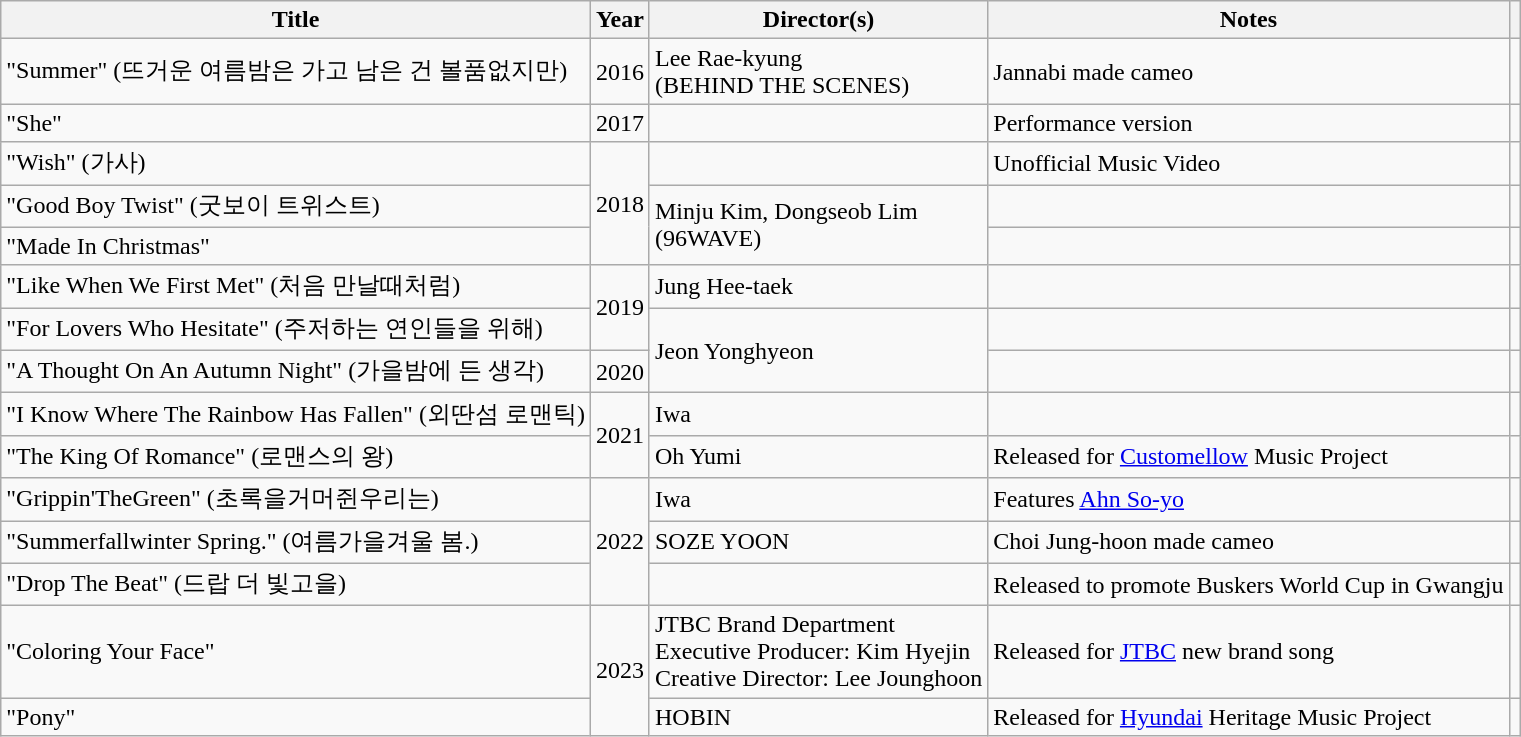<table class="wikitable sortable plainrowheaders" style="text-align:left;">
<tr>
<th scope="col">Title</th>
<th scope="col">Year</th>
<th scope="col">Director(s)</th>
<th scope="col">Notes</th>
<th scope="col"></th>
</tr>
<tr>
<td>"Summer" (뜨거운 여름밤은 가고 남은 건 볼품없지만)</td>
<td>2016</td>
<td>Lee Rae-kyung<br> (BEHIND THE SCENES)</td>
<td>Jannabi made cameo</td>
<td style="text-align:center"></td>
</tr>
<tr>
<td>"She"</td>
<td>2017</td>
<td></td>
<td>Performance version</td>
<td style="text-align:center"></td>
</tr>
<tr>
<td>"Wish" (가사)</td>
<td rowspan="3">2018</td>
<td></td>
<td>Unofficial Music Video</td>
<td style="text-align:center"></td>
</tr>
<tr>
<td>"Good Boy Twist" (굿보이 트위스트)</td>
<td rowspan="2">Minju Kim, Dongseob Lim<br> (96WAVE)</td>
<td></td>
<td style="text-align:center"></td>
</tr>
<tr>
<td>"Made In Christmas"</td>
<td></td>
<td style="text-align:center"></td>
</tr>
<tr>
<td>"Like When We First Met" (처음 만날때처럼)</td>
<td rowspan="2">2019</td>
<td>Jung Hee-taek</td>
<td></td>
<td style="text-align:center"></td>
</tr>
<tr>
<td>"For Lovers Who Hesitate" (주저하는 연인들을 위해)</td>
<td rowspan="2">Jeon Yonghyeon</td>
<td></td>
<td style="text-align:center"></td>
</tr>
<tr>
<td>"A Thought On An Autumn Night" (가을밤에 든 생각)</td>
<td>2020</td>
<td></td>
<td style="text-align:center"></td>
</tr>
<tr>
<td>"I Know Where The Rainbow Has Fallen" (외딴섬 로맨틱)</td>
<td rowspan="2">2021</td>
<td>Iwa</td>
<td></td>
<td style="text-align:center"></td>
</tr>
<tr>
<td>"The King Of Romance" (로맨스의 왕)</td>
<td>Oh Yumi</td>
<td>Released for <a href='#'>Customellow</a> Music Project</td>
<td style="text-align:center"></td>
</tr>
<tr>
<td>"Grippin'TheGreen" (초록을거머쥔우리는)</td>
<td rowspan="3">2022</td>
<td>Iwa</td>
<td>Features <a href='#'> Ahn So-yo</a></td>
<td style="text-align:center"></td>
</tr>
<tr>
<td>"Summerfallwinter Spring." (여름가을겨울 봄.)</td>
<td>SOZE YOON</td>
<td>Choi Jung-hoon made cameo</td>
<td style="text-align:center"></td>
</tr>
<tr>
<td>"Drop The Beat" (드랍 더 빛고을)</td>
<td></td>
<td>Released to promote Buskers World Cup in Gwangju</td>
<td style="text-align:center"></td>
</tr>
<tr>
<td>"Coloring Your Face"</td>
<td rowspan="2">2023</td>
<td>JTBC Brand Department<br>Executive Producer: Kim Hyejin<br> Creative Director: Lee Jounghoon</td>
<td>Released for <a href='#'>JTBC</a> new brand song</td>
<td style="text-align:center"></td>
</tr>
<tr>
<td>"Pony"</td>
<td>HOBIN</td>
<td>Released for <a href='#'>Hyundai</a> Heritage Music Project</td>
<td style="text-align:center"></td>
</tr>
</table>
